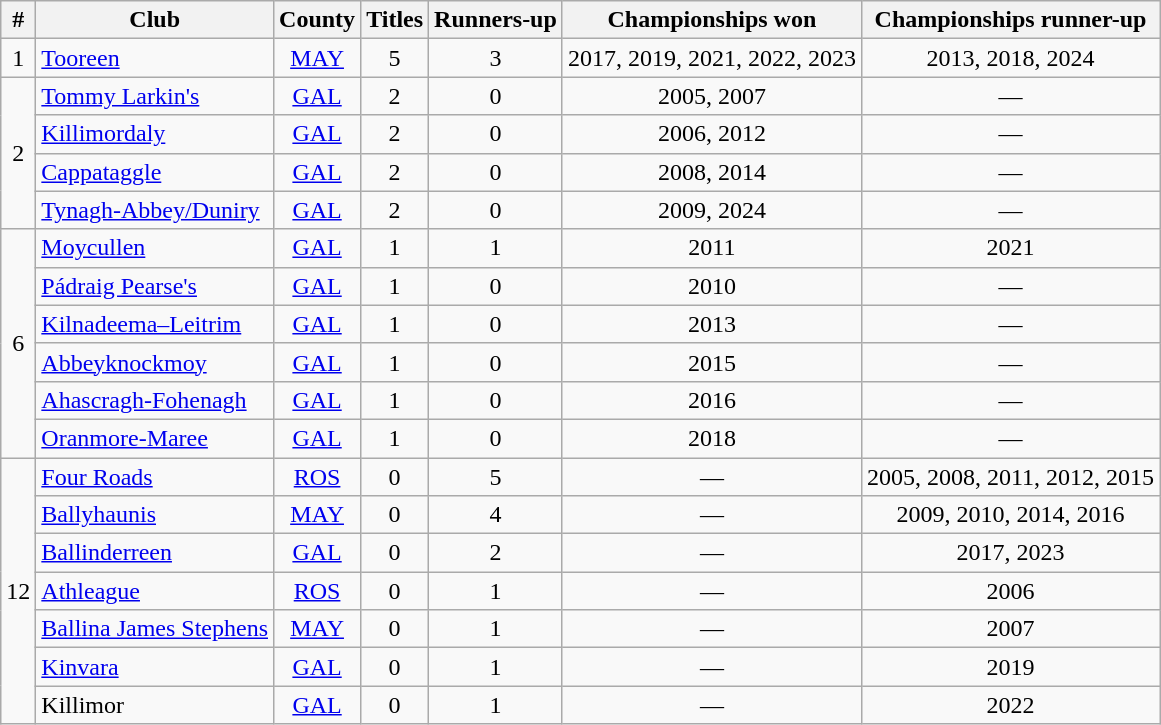<table class="wikitable sortable" style="text-align:center;">
<tr>
<th>#</th>
<th>Club</th>
<th>County</th>
<th>Titles</th>
<th>Runners-up</th>
<th>Championships won</th>
<th>Championships runner-up</th>
</tr>
<tr>
<td>1</td>
<td style="text-align:left;"> <a href='#'>Tooreen</a></td>
<td> <a href='#'>MAY</a></td>
<td>5</td>
<td>3</td>
<td>2017, 2019, 2021, 2022, 2023</td>
<td>2013, 2018, 2024</td>
</tr>
<tr>
<td rowspan="4">2</td>
<td style="text-align:left;"> <a href='#'>Tommy Larkin's</a></td>
<td> <a href='#'>GAL</a></td>
<td>2</td>
<td>0</td>
<td>2005, 2007</td>
<td>—</td>
</tr>
<tr>
<td style="text-align:left;"> <a href='#'>Killimordaly</a></td>
<td> <a href='#'>GAL</a></td>
<td>2</td>
<td>0</td>
<td>2006, 2012</td>
<td>—</td>
</tr>
<tr>
<td style="text-align:left;"> <a href='#'>Cappataggle</a></td>
<td> <a href='#'>GAL</a></td>
<td>2</td>
<td>0</td>
<td>2008, 2014</td>
<td>—</td>
</tr>
<tr>
<td style="text-align:left;"> <a href='#'>Tynagh-Abbey/Duniry</a></td>
<td> <a href='#'>GAL</a></td>
<td>2</td>
<td>0</td>
<td>2009, 2024</td>
<td>—</td>
</tr>
<tr>
<td rowspan="6">6</td>
<td style="text-align:left;"> <a href='#'>Moycullen</a></td>
<td> <a href='#'>GAL</a></td>
<td>1</td>
<td>1</td>
<td>2011</td>
<td>2021</td>
</tr>
<tr>
<td style="text-align:left;"> <a href='#'>Pádraig Pearse's</a></td>
<td> <a href='#'>GAL</a></td>
<td>1</td>
<td>0</td>
<td>2010</td>
<td>—</td>
</tr>
<tr>
<td style="text-align:left;"> <a href='#'>Kilnadeema–Leitrim</a></td>
<td> <a href='#'>GAL</a></td>
<td>1</td>
<td>0</td>
<td>2013</td>
<td>—</td>
</tr>
<tr>
<td style="text-align:left;"> <a href='#'>Abbeyknockmoy</a></td>
<td> <a href='#'>GAL</a></td>
<td>1</td>
<td>0</td>
<td>2015</td>
<td>—</td>
</tr>
<tr>
<td style="text-align:left;"> <a href='#'>Ahascragh-Fohenagh</a></td>
<td> <a href='#'>GAL</a></td>
<td>1</td>
<td>0</td>
<td>2016</td>
<td>—</td>
</tr>
<tr>
<td style="text-align:left;"> <a href='#'>Oranmore-Maree</a></td>
<td> <a href='#'>GAL</a></td>
<td>1</td>
<td>0</td>
<td>2018</td>
<td>—</td>
</tr>
<tr>
<td rowspan="7">12</td>
<td style="text-align:left;"> <a href='#'>Four Roads</a></td>
<td> <a href='#'>ROS</a></td>
<td>0</td>
<td>5</td>
<td>—</td>
<td>2005, 2008, 2011, 2012, 2015</td>
</tr>
<tr>
<td style="text-align:left;"> <a href='#'>Ballyhaunis</a></td>
<td> <a href='#'>MAY</a></td>
<td>0</td>
<td>4</td>
<td>—</td>
<td>2009, 2010, 2014, 2016</td>
</tr>
<tr>
<td style="text-align:left;"> <a href='#'>Ballinderreen</a></td>
<td> <a href='#'>GAL</a></td>
<td>0</td>
<td>2</td>
<td>—</td>
<td>2017, 2023</td>
</tr>
<tr>
<td style="text-align:left;"> <a href='#'>Athleague</a></td>
<td> <a href='#'>ROS</a></td>
<td>0</td>
<td>1</td>
<td>—</td>
<td>2006</td>
</tr>
<tr>
<td style="text-align:left;"> <a href='#'>Ballina James Stephens</a></td>
<td> <a href='#'>MAY</a></td>
<td>0</td>
<td>1</td>
<td>—</td>
<td>2007</td>
</tr>
<tr>
<td style="text-align:left;"> <a href='#'>Kinvara</a></td>
<td> <a href='#'>GAL</a></td>
<td>0</td>
<td>1</td>
<td>—</td>
<td>2019</td>
</tr>
<tr>
<td style="text-align:left;"> Killimor</td>
<td> <a href='#'>GAL</a></td>
<td>0</td>
<td>1</td>
<td>—</td>
<td>2022</td>
</tr>
</table>
